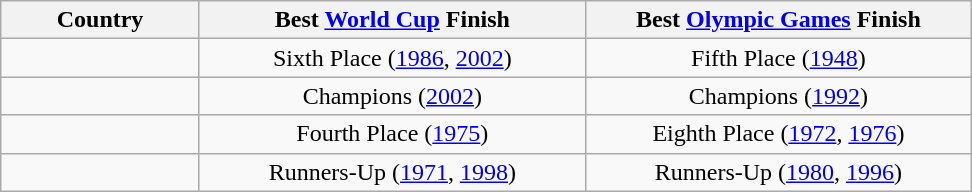<table class="wikitable">
<tr>
<th style="width:125px;">Country</th>
<th style="width:250px;">Best <a href='#'>World Cup</a> Finish</th>
<th style="width:250px;">Best <a href='#'>Olympic Games</a> Finish</th>
</tr>
<tr style="text-align:center;">
<td style="text-align:left;"></td>
<td>Sixth Place (<a href='#'>1986</a>, <a href='#'>2002</a>)</td>
<td>Fifth Place (<a href='#'>1948</a>)</td>
</tr>
<tr style="text-align:center;">
<td style="text-align:left;"></td>
<td>Champions (<a href='#'>2002</a>)</td>
<td>Champions (<a href='#'>1992</a>)</td>
</tr>
<tr style="text-align:center;">
<td style="text-align:left;"></td>
<td>Fourth Place (<a href='#'>1975</a>)</td>
<td>Eighth Place (<a href='#'>1972</a>, <a href='#'>1976</a>)</td>
</tr>
<tr style="text-align:center;">
<td style="text-align:left;"></td>
<td>Runners-Up (<a href='#'>1971</a>, <a href='#'>1998</a>)</td>
<td>Runners-Up (<a href='#'>1980</a>, <a href='#'>1996</a>)</td>
</tr>
</table>
